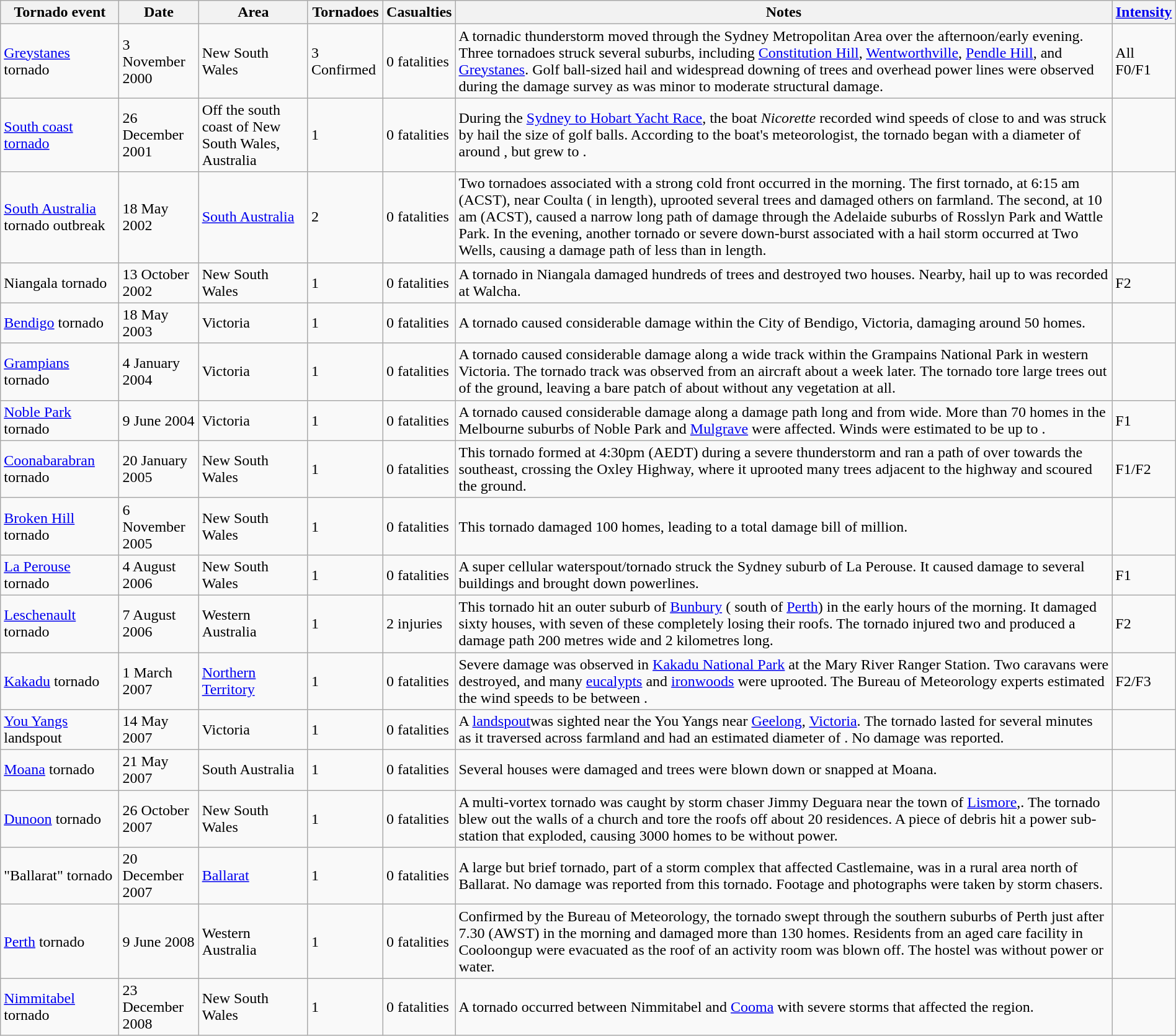<table class="wikitable collapsible sortable" style="width:100%;">
<tr>
<th scope="col">Tornado event</th>
<th scope="col">Date</th>
<th scope="col">Area</th>
<th scope="col">Tornadoes</th>
<th scope="col">Casualties</th>
<th scope="col" class="unsortable">Notes</th>
<th scope="col"><a href='#'>Intensity</a></th>
</tr>
<tr>
<td><a href='#'>Greystanes</a> tornado</td>
<td>3 November 2000</td>
<td>New South Wales</td>
<td>3 Confirmed</td>
<td>0 fatalities</td>
<td>A tornadic thunderstorm moved through the Sydney Metropolitan Area over the afternoon/early evening. Three tornadoes struck several suburbs, including <a href='#'>Constitution Hill</a>, <a href='#'>Wentworthville</a>, <a href='#'>Pendle Hill</a>, and <a href='#'>Greystanes</a>. Golf ball-sized hail and widespread downing of trees and overhead power lines were observed during the damage survey as was minor to moderate structural damage.</td>
<td>All F0/F1</td>
</tr>
<tr>
<td><a href='#'>South coast tornado</a></td>
<td>26 December 2001</td>
<td>Off the south coast of New South Wales, Australia</td>
<td>1</td>
<td>0 fatalities</td>
<td>During the <a href='#'>Sydney to Hobart Yacht Race</a>, the boat <em>Nicorette</em> recorded wind speeds of close to  and was struck by hail the size of golf balls. According to the boat's meteorologist, the tornado began with a diameter of around , but grew to .</td>
<td></td>
</tr>
<tr>
<td><a href='#'>South Australia</a> tornado outbreak</td>
<td>18 May 2002</td>
<td><a href='#'>South Australia</a></td>
<td>2</td>
<td>0 fatalities</td>
<td>Two tornadoes associated with a strong cold front occurred in the morning. The first tornado, at 6:15 am (ACST), near Coulta ( in length), uprooted several trees and damaged others on farmland. The second, at 10 am (ACST), caused a narrow  long path of damage through the Adelaide suburbs of Rosslyn Park and Wattle Park. In the evening, another tornado or severe down-burst associated with a hail storm occurred at Two Wells, causing a damage path of less than  in length.</td>
<td></td>
</tr>
<tr>
<td>Niangala tornado</td>
<td>13 October 2002</td>
<td>New South Wales</td>
<td>1</td>
<td>0 fatalities</td>
<td>A tornado in Niangala damaged hundreds of trees and destroyed two houses. Nearby, hail up to  was recorded at Walcha.</td>
<td>F2</td>
</tr>
<tr>
<td><a href='#'>Bendigo</a> tornado</td>
<td>18 May 2003</td>
<td>Victoria</td>
<td>1</td>
<td>0 fatalities</td>
<td>A tornado caused considerable damage within the City of Bendigo, Victoria, damaging around 50 homes.</td>
<td></td>
</tr>
<tr>
<td><a href='#'>Grampians</a> tornado</td>
<td>4 January 2004</td>
<td>Victoria</td>
<td>1</td>
<td>0 fatalities</td>
<td>A tornado caused considerable damage along a wide track within the Grampains National Park in western Victoria. The tornado track was observed from an aircraft about a week later. The tornado tore large trees out of the ground, leaving a bare patch of about  without any vegetation at all.</td>
<td></td>
</tr>
<tr>
<td><a href='#'>Noble Park</a> tornado</td>
<td>9 June 2004</td>
<td>Victoria</td>
<td>1</td>
<td>0 fatalities</td>
<td>A tornado caused considerable damage along a damage path  long and from  wide. More than 70 homes in the Melbourne suburbs of Noble Park and <a href='#'>Mulgrave</a> were affected. Winds were estimated to be up to .</td>
<td>F1</td>
</tr>
<tr>
<td><a href='#'>Coonabarabran</a> tornado</td>
<td>20 January 2005</td>
<td>New South Wales</td>
<td>1</td>
<td>0 fatalities</td>
<td>This tornado formed at 4:30pm (AEDT) during a severe thunderstorm and ran a path of over  towards the southeast, crossing the Oxley Highway, where it uprooted many trees adjacent to the highway and scoured the ground.</td>
<td>F1/F2</td>
</tr>
<tr Bicton tornado. 16 May 2005 Western Australia. [Widespread and severe damage occurred south of the Swan River around Bicton and Attadale, just inland from Fremantle. A possible tornado ripped roofs of six buildings at Bicton Primary School causing damage estimated at $6m. The music room was ripped from its foundations and moved 2m, while two demountable classrooms were completely demolished. School furniture was carried up to 50m by the winds. A nearby house was demolished and several others lost roofs. The wind was strong enough to blow in car windows. The Bicton school was closed, as were damaged schools in nearby Shelley. Credit: Australian Weather News]>
<td><a href='#'>Broken Hill</a> tornado</td>
<td>6 November 2005</td>
<td>New South Wales</td>
<td>1</td>
<td>0 fatalities</td>
<td>This tornado damaged 100 homes, leading to a total damage bill of  million.</td>
<td></td>
</tr>
<tr>
<td><a href='#'>La Perouse</a> tornado</td>
<td>4 August 2006</td>
<td>New South Wales</td>
<td>1</td>
<td>0 fatalities</td>
<td>A super cellular waterspout/tornado struck the Sydney suburb of La Perouse. It caused damage to several buildings and brought down powerlines.</td>
<td>F1</td>
</tr>
<tr>
<td><a href='#'>Leschenault</a> tornado</td>
<td>7 August 2006</td>
<td>Western Australia</td>
<td>1</td>
<td>2 injuries</td>
<td>This tornado hit an outer suburb of <a href='#'>Bunbury</a> ( south of <a href='#'>Perth</a>) in the early hours of the morning. It damaged sixty houses, with seven of these completely losing their roofs. The tornado injured two and produced a damage path 200 metres wide and 2 kilometres long.</td>
<td>F2</td>
</tr>
<tr>
<td><a href='#'>Kakadu</a> tornado</td>
<td>1 March 2007</td>
<td><a href='#'>Northern Territory</a></td>
<td>1</td>
<td>0 fatalities</td>
<td>Severe damage was observed in <a href='#'>Kakadu National Park</a> at the Mary River Ranger Station. Two caravans were destroyed, and many <a href='#'>eucalypts</a> and <a href='#'>ironwoods</a> were uprooted. The Bureau of Meteorology experts estimated the wind speeds to be between .</td>
<td>F2/F3</td>
</tr>
<tr>
<td><a href='#'>You Yangs</a> landspout</td>
<td>14 May 2007</td>
<td>Victoria</td>
<td>1</td>
<td>0 fatalities</td>
<td>A <a href='#'>landspout</a>was sighted near the You Yangs near <a href='#'>Geelong</a>, <a href='#'>Victoria</a>. The tornado lasted for several minutes as it traversed across farmland and had an estimated diameter of . No damage was reported.</td>
<td></td>
</tr>
<tr>
<td><a href='#'>Moana</a> tornado</td>
<td>21 May 2007</td>
<td>South Australia</td>
<td>1</td>
<td>0 fatalities</td>
<td>Several houses were damaged and trees were blown down or snapped at Moana.</td>
<td></td>
</tr>
<tr>
<td><a href='#'>Dunoon</a> tornado</td>
<td>26 October 2007</td>
<td>New South Wales</td>
<td>1</td>
<td>0 fatalities</td>
<td>A multi-vortex tornado was caught by storm chaser Jimmy Deguara near the town of <a href='#'>Lismore</a>,. The tornado blew out the walls of a church and tore the roofs off about 20 residences. A piece of debris hit a power sub-station that exploded, causing 3000 homes to be without power.</td>
<td></td>
</tr>
<tr>
<td>"Ballarat" tornado</td>
<td>20 December 2007</td>
<td><a href='#'>Ballarat</a></td>
<td>1</td>
<td>0 fatalities</td>
<td>A large but brief tornado, part of a storm complex that affected Castlemaine, was in a rural area north of Ballarat. No damage was reported from this tornado. Footage and photographs were taken by storm chasers.</td>
<td></td>
</tr>
<tr>
<td><a href='#'>Perth</a> tornado</td>
<td>9 June 2008</td>
<td>Western Australia</td>
<td>1</td>
<td>0 fatalities</td>
<td>Confirmed by the Bureau of Meteorology, the tornado swept through the southern suburbs of Perth just after 7.30 (AWST) in the morning and damaged more than 130 homes. Residents from an aged care facility in Cooloongup were evacuated as the roof of an activity room was blown off. The hostel was without power or water.</td>
<td></td>
</tr>
<tr>
<td><a href='#'>Nimmitabel</a> tornado</td>
<td>23 December 2008</td>
<td>New South Wales</td>
<td>1</td>
<td>0 fatalities</td>
<td>A tornado occurred between Nimmitabel and <a href='#'>Cooma</a> with severe storms that affected the region.</td>
</tr>
</table>
